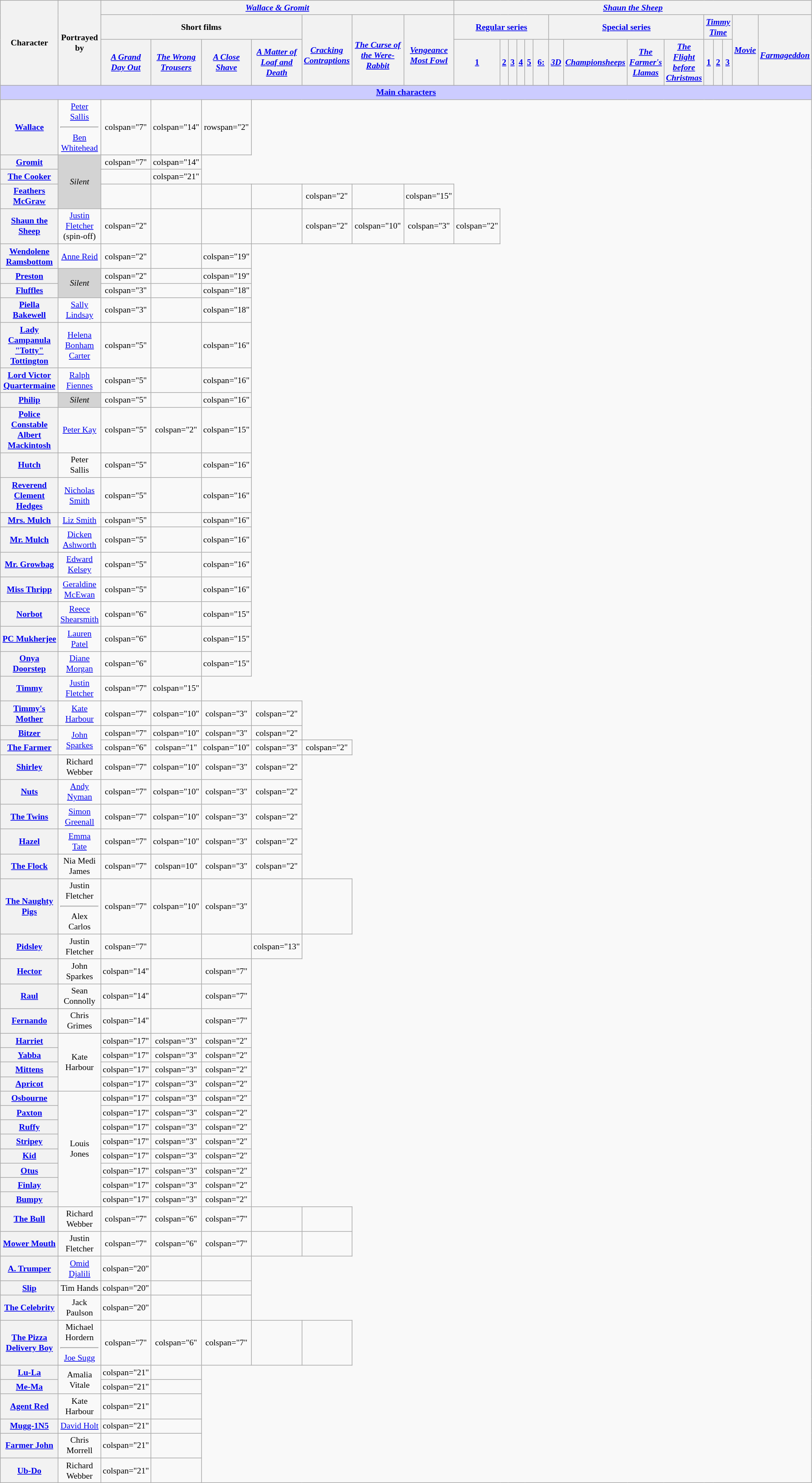<table class="wikitable" style="text-align:center; width:99%; font-size:82%">
<tr>
<th scope="col" rowspan="3" style="width:9%;">Character</th>
<th scope="col" rowspan="3">Portrayed by</th>
<th scope="col" colspan="7"><em><a href='#'>Wallace & Gromit</a></em></th>
<th scope="col" colspan="15"><em><a href='#'>Shaun the Sheep</a></em></th>
</tr>
<tr>
<th scope="col" colspan="4">Short films</th>
<th scope="col" rowspan="2" style="width:1%;"><a href='#'><em><br>Cracking Contraptions</em></a></th>
<th scope="col" rowspan="2" style="width:8%;"><a href='#'><em><br>The Curse of the Were-Rabbit</em></a></th>
<th scope="col" rowspan="2" style="widith:8%;"><a href='#'><em><br>Vengeance Most Fowl</em></a></th>
<th scope="col" colspan="6"><a href='#'>Regular series</a></th>
<th scope="col" colspan="4"><a href='#'>Special series</a></th>
<th scope="col" colspan="3"><em><a href='#'>Timmy Time</a></em></th>
<th scope="col" rowspan="2"><a href='#'><em>Movie</em></a></th>
<th scope="col" rowspan="2"><a href='#'><em><br>Farmageddon</em></a></th>
</tr>
<tr>
<th scope="col"><em><a href='#'>A Grand Day Out</a></em></th>
<th scope="col"><em><a href='#'>The Wrong Trousers</a></em></th>
<th scope="col"><em><a href='#'>A Close Shave</a></em></th>
<th scope="col"><em><a href='#'>A Matter of Loaf and Death</a></em></th>
<th scope="col"><a href='#'>1</a></th>
<th scope="col"><a href='#'>2</a></th>
<th scope="col"><a href='#'>3</a></th>
<th scope="col"><a href='#'>4</a></th>
<th scope="col"><a href='#'>5</a></th>
<th scope="col" style="width:6%;"><a href='#'>6:<br></a></th>
<th scope="col"><a href='#'><em>3D</em></a></th>
<th scope="col"><a href='#'><em>Championsheeps</em></a></th>
<th scope="col"><a href='#'><em>The Farmer's Llamas</em></a></th>
<th scope="col"><a href='#'><em>The Flight before Christmas</em></a></th>
<th scope="col"><a href='#'>1</a></th>
<th scope="col"><a href='#'>2</a></th>
<th scope="col"><a href='#'>3</a></th>
</tr>
<tr>
<th colspan="24" style="background-color:#ccccff;"><a href='#'>Main characters</a></th>
</tr>
<tr>
<th scope="row"><a href='#'>Wallace</a></th>
<td><a href='#'>Peter Sallis</a><hr><a href='#'>Ben Whitehead</a></td>
<td>colspan="7" </td>
<td>colspan="14" </td>
<td>rowspan="2" </td>
</tr>
<tr>
<th scope="row"><a href='#'>Gromit</a></th>
<td rowspan="3" style="background:#d3d3d3;"><em>Silent</em></td>
<td>colspan="7" </td>
<td>colspan="14" </td>
</tr>
<tr>
<th scope="row"><a href='#'>The Cooker</a></th>
<td></td>
<td>colspan="21" </td>
</tr>
<tr>
<th scope="row"><a href='#'>Feathers McGraw</a></th>
<td></td>
<td></td>
<td></td>
<td></td>
<td>colspan="2" </td>
<td></td>
<td>colspan="15" </td>
</tr>
<tr>
<th scope="row"><a href='#'>Shaun the Sheep</a></th>
<td><a href='#'>Justin Fletcher</a> (spin-off)</td>
<td>colspan="2" </td>
<td></td>
<td></td>
<td></td>
<td>colspan="2" </td>
<td>colspan="10" </td>
<td>colspan="3" </td>
<td>colspan="2" </td>
</tr>
<tr>
<th scope="row"><a href='#'>Wendolene Ramsbottom</a></th>
<td><a href='#'>Anne Reid</a></td>
<td>colspan="2" </td>
<td></td>
<td>colspan="19" </td>
</tr>
<tr>
<th scope="row"><a href='#'>Preston</a></th>
<td rowspan="2" style="background:#d3d3d3;"><em>Silent</em></td>
<td>colspan="2" </td>
<td></td>
<td>colspan="19" </td>
</tr>
<tr>
<th scope="row"><a href='#'>Fluffles</a></th>
<td>colspan="3" </td>
<td></td>
<td>colspan="18" </td>
</tr>
<tr>
<th scope="row"><a href='#'>Piella Bakewell<br></a></th>
<td><a href='#'>Sally Lindsay</a></td>
<td>colspan="3" </td>
<td></td>
<td>colspan="18" </td>
</tr>
<tr>
<th scope="row"><a href='#'>Lady Campanula "Totty" Tottington</a></th>
<td><a href='#'>Helena Bonham Carter</a></td>
<td>colspan="5" </td>
<td></td>
<td>colspan="16" </td>
</tr>
<tr>
<th scope="row"><a href='#'>Lord Victor Quartermaine</a></th>
<td><a href='#'>Ralph Fiennes</a></td>
<td>colspan="5" </td>
<td></td>
<td>colspan="16" </td>
</tr>
<tr>
<th scope="row"><a href='#'>Philip</a></th>
<td style="background:#d3d3d3;"><em>Silent</em></td>
<td>colspan="5" </td>
<td></td>
<td>colspan="16" </td>
</tr>
<tr>
<th scope="row"><a href='#'>Police Constable Albert Mackintosh</a></th>
<td><a href='#'>Peter Kay</a></td>
<td>colspan="5" </td>
<td>colspan="2"</td>
<td>colspan="15" </td>
</tr>
<tr>
<th scope="row"><a href='#'>Hutch</a></th>
<td>Peter Sallis</td>
<td>colspan="5" </td>
<td></td>
<td>colspan="16" </td>
</tr>
<tr>
<th scope="row"><a href='#'>Reverend Clement Hedges</a></th>
<td><a href='#'>Nicholas Smith</a></td>
<td>colspan="5" </td>
<td></td>
<td>colspan="16" </td>
</tr>
<tr>
<th scope="row"><a href='#'>Mrs. Mulch</a></th>
<td><a href='#'>Liz Smith</a></td>
<td>colspan="5" </td>
<td></td>
<td>colspan="16" </td>
</tr>
<tr>
<th scope="row"><a href='#'>Mr. Mulch</a></th>
<td><a href='#'>Dicken Ashworth</a></td>
<td>colspan="5" </td>
<td></td>
<td>colspan="16" </td>
</tr>
<tr>
<th scope="row"><a href='#'>Mr. Growbag</a></th>
<td><a href='#'>Edward Kelsey</a></td>
<td>colspan="5" </td>
<td></td>
<td>colspan="16" </td>
</tr>
<tr>
<th scope="row"><a href='#'>Miss Thripp</a></th>
<td><a href='#'>Geraldine McEwan</a></td>
<td>colspan="5" </td>
<td></td>
<td>colspan="16" </td>
</tr>
<tr>
<th scope="row"><a href='#'>Norbot</a></th>
<td><a href='#'>Reece Shearsmith</a></td>
<td>colspan="6"  </td>
<td></td>
<td>colspan="15" </td>
</tr>
<tr>
<th scope="row"><a href='#'>PC Mukherjee</a></th>
<td><a href='#'>Lauren Patel</a></td>
<td>colspan="6"  </td>
<td></td>
<td>colspan="15" </td>
</tr>
<tr>
<th scope="row"><a href='#'>Onya Doorstep</a></th>
<td><a href='#'>Diane Morgan</a></td>
<td>colspan="6"  </td>
<td></td>
<td>colspan="15" </td>
</tr>
<tr>
<th scope="row"><a href='#'>Timmy</a></th>
<td><a href='#'>Justin Fletcher</a></td>
<td>colspan="7" </td>
<td>colspan="15" </td>
</tr>
<tr>
<th scope="row"><a href='#'>Timmy's Mother</a></th>
<td><a href='#'>Kate Harbour</a></td>
<td>colspan="7" </td>
<td>colspan="10" </td>
<td>colspan="3" </td>
<td>colspan="2" </td>
</tr>
<tr>
<th scope="row"><a href='#'>Bitzer</a></th>
<td rowspan="2"><a href='#'>John Sparkes</a></td>
<td>colspan="7" </td>
<td>colspan="10" </td>
<td>colspan="3" </td>
<td>colspan="2" </td>
</tr>
<tr>
<th scope="row"><a href='#'>The Farmer<br></a></th>
<td>colspan="6" </td>
<td>colspan="1" </td>
<td>colspan="10" </td>
<td>colspan="3" </td>
<td>colspan="2" </td>
</tr>
<tr>
<th scope="row"><a href='#'>Shirley</a></th>
<td>Richard Webber</td>
<td>colspan="7" </td>
<td>colspan="10" </td>
<td>colspan="3" </td>
<td>colspan="2" </td>
</tr>
<tr>
<th scope="row"><a href='#'>Nuts</a></th>
<td><a href='#'>Andy Nyman</a></td>
<td>colspan="7" </td>
<td>colspan="10" </td>
<td>colspan="3" </td>
<td>colspan="2" </td>
</tr>
<tr>
<th scope="row"><a href='#'>The Twins</a></th>
<td><a href='#'>Simon Greenall</a></td>
<td>colspan="7" </td>
<td>colspan="10" </td>
<td>colspan="3" </td>
<td>colspan="2" </td>
</tr>
<tr>
<th scope="row"><a href='#'>Hazel</a></th>
<td><a href='#'>Emma Tate</a></td>
<td>colspan="7" </td>
<td>colspan="10" </td>
<td>colspan="3" </td>
<td>colspan="2" </td>
</tr>
<tr>
<th scope="row"><a href='#'>The Flock</a></th>
<td>Nia Medi James</td>
<td>colspan="7" </td>
<td>colspan=10" </td>
<td>colspan="3" </td>
<td>colspan="2" </td>
</tr>
<tr>
<th scope="row"><a href='#'>The Naughty Pigs</a></th>
<td>Justin Fletcher<hr>Alex Carlos</td>
<td>colspan="7" </td>
<td>colspan="10" </td>
<td>colspan="3" </td>
<td></td>
<td></td>
</tr>
<tr>
<th scope="row"><a href='#'>Pidsley</a></th>
<td>Justin Fletcher</td>
<td>colspan="7" </td>
<td></td>
<td></td>
<td>colspan="13" </td>
</tr>
<tr>
<th scope="row"><a href='#'>Hector</a></th>
<td>John Sparkes</td>
<td>colspan="14" </td>
<td></td>
<td>colspan="7" </td>
</tr>
<tr>
<th scope="row"><a href='#'>Raul</a></th>
<td>Sean Connolly</td>
<td>colspan="14" </td>
<td></td>
<td>colspan="7" </td>
</tr>
<tr>
<th scope="row"><a href='#'>Fernando</a></th>
<td>Chris Grimes</td>
<td>colspan="14" </td>
<td></td>
<td>colspan="7" </td>
</tr>
<tr>
<th scope="row"><a href='#'>Harriet</a></th>
<td rowspan="4">Kate Harbour</td>
<td>colspan="17" </td>
<td>colspan="3" </td>
<td>colspan="2" </td>
</tr>
<tr>
<th scope="row"><a href='#'>Yabba</a></th>
<td>colspan="17" </td>
<td>colspan="3" </td>
<td>colspan="2" </td>
</tr>
<tr>
<th scope="row"><a href='#'>Mittens</a></th>
<td>colspan="17" </td>
<td>colspan="3" </td>
<td>colspan="2" </td>
</tr>
<tr>
<th scope="row"><a href='#'>Apricot</a></th>
<td>colspan="17" </td>
<td>colspan="3" </td>
<td>colspan="2" </td>
</tr>
<tr>
<th scope="row"><a href='#'>Osbourne</a></th>
<td rowspan="8">Louis Jones</td>
<td>colspan="17" </td>
<td>colspan="3" </td>
<td>colspan="2" </td>
</tr>
<tr>
<th scope="row"><a href='#'>Paxton</a></th>
<td>colspan="17" </td>
<td>colspan="3" </td>
<td>colspan="2" </td>
</tr>
<tr>
<th scope="row"><a href='#'>Ruffy</a></th>
<td>colspan="17" </td>
<td>colspan="3" </td>
<td>colspan="2" </td>
</tr>
<tr>
<th scope="row"><a href='#'>Stripey</a></th>
<td>colspan="17" </td>
<td>colspan="3" </td>
<td>colspan="2" </td>
</tr>
<tr>
<th scope="row"><a href='#'>Kid</a></th>
<td>colspan="17" </td>
<td>colspan="3" </td>
<td>colspan="2" </td>
</tr>
<tr>
<th scope="row"><a href='#'>Otus</a></th>
<td>colspan="17" </td>
<td>colspan="3" </td>
<td>colspan="2" </td>
</tr>
<tr>
<th scope="row"><a href='#'>Finlay</a></th>
<td>colspan="17" </td>
<td>colspan="3" </td>
<td>colspan="2" </td>
</tr>
<tr>
<th scope="row"><a href='#'>Bumpy</a></th>
<td>colspan="17" </td>
<td>colspan="3" </td>
<td>colspan="2" </td>
</tr>
<tr>
<th scope="row"><a href='#'>The Bull</a></th>
<td>Richard Webber</td>
<td>colspan="7" </td>
<td>colspan="6" </td>
<td>colspan="7" </td>
<td></td>
<td></td>
</tr>
<tr>
<th scope="row"><a href='#'>Mower Mouth</a></th>
<td>Justin Fletcher</td>
<td>colspan="7" </td>
<td>colspan="6" </td>
<td>colspan="7" </td>
<td></td>
<td></td>
</tr>
<tr>
<th scope="row"><a href='#'>A. Trumper</a></th>
<td><a href='#'>Omid Djalili</a></td>
<td>colspan="20" </td>
<td></td>
<td></td>
</tr>
<tr>
<th scope="row"><a href='#'>Slip</a></th>
<td>Tim Hands</td>
<td>colspan="20" </td>
<td></td>
<td></td>
</tr>
<tr>
<th scope="row"><a href='#'>The Celebrity</a></th>
<td>Jack Paulson</td>
<td>colspan="20" </td>
<td></td>
<td></td>
</tr>
<tr>
<th scope="row"><a href='#'>The Pizza Delivery Boy</a></th>
<td>Michael Hordern<hr><a href='#'>Joe Sugg</a></td>
<td>colspan="7" </td>
<td>colspan="6" </td>
<td>colspan="7" </td>
<td></td>
<td></td>
</tr>
<tr>
<th scope="row"><a href='#'>Lu-La</a></th>
<td rowspan="2">Amalia Vitale</td>
<td>colspan="21" </td>
<td></td>
</tr>
<tr>
<th scope="row"><a href='#'>Me-Ma</a></th>
<td>colspan="21" </td>
<td></td>
</tr>
<tr>
<th scope="row"><a href='#'>Agent Red</a></th>
<td>Kate Harbour</td>
<td>colspan="21" </td>
<td></td>
</tr>
<tr>
<th scope="row"><a href='#'>Mugg-1N5</a></th>
<td><a href='#'>David Holt</a></td>
<td>colspan="21" </td>
<td></td>
</tr>
<tr>
<th scope="row"><a href='#'>Farmer John</a></th>
<td>Chris Morrell</td>
<td>colspan="21" </td>
<td></td>
</tr>
<tr>
<th scope="row"><a href='#'>Ub-Do</a></th>
<td>Richard Webber</td>
<td>colspan="21" </td>
<td></td>
</tr>
</table>
